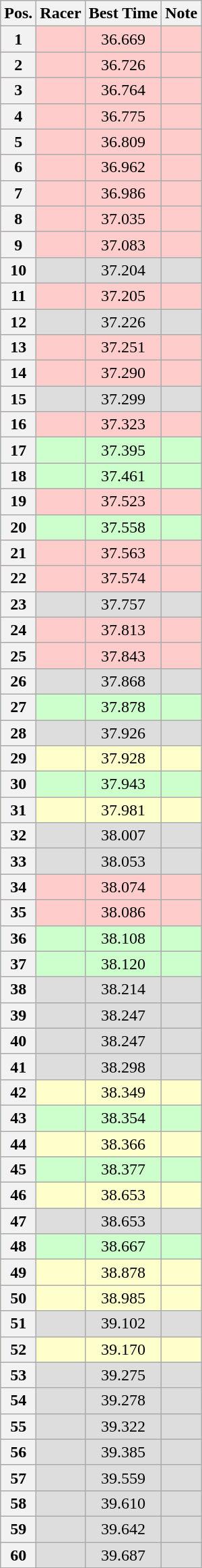<table class="wikitable sortable plainrowheaders" style="text-align:center;">
<tr>
<th scope="col">Pos.</th>
<th scope="col">Racer</th>
<th scope="col">Best Time</th>
<th scope="col">Note</th>
</tr>
<tr bgcolor=#ffcccc>
<th style="text - align:center; ">1</th>
<td align="left"></td>
<td>36.669</td>
<td></td>
</tr>
<tr bgcolor=#ffcccc>
<th style="text - align:center; ">2</th>
<td align="left"></td>
<td>36.726</td>
<td></td>
</tr>
<tr bgcolor=#ffcccc>
<th style="text - align:center; ">3</th>
<td align="left"></td>
<td>36.764</td>
<td></td>
</tr>
<tr bgcolor=#ffcccc>
<th style="text - align:center; ">4</th>
<td align="left"></td>
<td>36.775</td>
<td></td>
</tr>
<tr bgcolor=#ffcccc>
<th style="text - align:center; ">5</th>
<td align="left"></td>
<td>36.809</td>
<td></td>
</tr>
<tr bgcolor=#ffcccc>
<th style="text - align:center; ">6</th>
<td align="left"></td>
<td>36.962</td>
<td></td>
</tr>
<tr bgcolor=#ffcccc>
<th style="text - align:center; ">7</th>
<td align="left"></td>
<td>36.986</td>
<td></td>
</tr>
<tr bgcolor=#ffcccc>
<th style="text - align:center; ">8</th>
<td align="left"></td>
<td>37.035</td>
<td></td>
</tr>
<tr bgcolor=#ffcccc>
<th style="text - align:center; ">9</th>
<td align="left"></td>
<td>37.083</td>
<td></td>
</tr>
<tr bgcolor=#dddddd>
<th style="text - align:center; ">10</th>
<td align="left"></td>
<td>37.204</td>
<td></td>
</tr>
<tr bgcolor=#ffcccc>
<th style="text - align:center; ">11</th>
<td align="left"></td>
<td>37.205</td>
<td></td>
</tr>
<tr bgcolor=#dddddd>
<th style="text - align:center; ">12</th>
<td align="left"></td>
<td>37.226</td>
<td></td>
</tr>
<tr bgcolor=#ffcccc>
<th style="text - align:center; ">13</th>
<td align="left"></td>
<td>37.251</td>
<td></td>
</tr>
<tr bgcolor=#ffcccc>
<th style="text - align:center; ">14</th>
<td align="left"></td>
<td>37.290</td>
<td></td>
</tr>
<tr bgcolor=#dddddd>
<th style="text - align:center; ">15</th>
<td align="left"></td>
<td>37.299</td>
<td></td>
</tr>
<tr bgcolor=#ffcccc>
<th style="text - align:center; ">16</th>
<td align="left"></td>
<td>37.323</td>
<td></td>
</tr>
<tr bgcolor=#ccffcc>
<th style="text - align:center; ">17</th>
<td align="left"></td>
<td>37.395</td>
<td></td>
</tr>
<tr bgcolor=#ccffcc>
<th style="text - align:center; ">18</th>
<td align="left"></td>
<td>37.461</td>
<td></td>
</tr>
<tr bgcolor=#ffcccc>
<th style="text - align:center; ">19</th>
<td align="left"></td>
<td>37.523</td>
<td></td>
</tr>
<tr bgcolor=#ccffcc>
<th style="text - align:center; ">20</th>
<td align="left"></td>
<td>37.558</td>
<td></td>
</tr>
<tr bgcolor=#ffcccc>
<th style="text - align:center; ">21</th>
<td align="left"></td>
<td>37.563</td>
<td></td>
</tr>
<tr bgcolor=#ffcccc>
<th style="text - align:center; ">22</th>
<td align="left"></td>
<td>37.574</td>
<td></td>
</tr>
<tr bgcolor=#dddddd>
<th style="text - align:center; ">23</th>
<td align="left"></td>
<td>37.757</td>
<td></td>
</tr>
<tr bgcolor=#ffcccc>
<th style="text - align:center; ">24</th>
<td align="left"></td>
<td>37.813</td>
<td></td>
</tr>
<tr bgcolor=#ffcccc>
<th style="text - align:center; ">25</th>
<td align="left"></td>
<td>37.843</td>
<td></td>
</tr>
<tr bgcolor=#dddddd>
<th style="text - align:center; ">26</th>
<td align="left"></td>
<td>37.868</td>
<td></td>
</tr>
<tr bgcolor=#ccffcc>
<th style="text - align:center; ">27</th>
<td align="left"></td>
<td>37.878</td>
<td></td>
</tr>
<tr bgcolor=#dddddd>
<th style="text - align:center; ">28</th>
<td align="left"></td>
<td>37.926</td>
<td></td>
</tr>
<tr bgcolor=#ffffcc>
<th style="text - align:center; ">29</th>
<td align="left"></td>
<td>37.928</td>
<td></td>
</tr>
<tr bgcolor=#ccffcc>
<th style="text - align:center; ">30</th>
<td align="left"></td>
<td>37.943</td>
<td></td>
</tr>
<tr bgcolor=#ffffcc>
<th style="text - align:center; ">31</th>
<td align="left"></td>
<td>37.981</td>
<td></td>
</tr>
<tr bgcolor=#dddddd>
<th style="text - align:center; ">32</th>
<td align="left"></td>
<td>38.007</td>
<td></td>
</tr>
<tr bgcolor=#dddddd>
<th style="text - align:center; ">33</th>
<td align="left"></td>
<td>38.053</td>
<td></td>
</tr>
<tr bgcolor=#ffcccc>
<th style="text - align:center; ">34</th>
<td align="left"></td>
<td>38.074</td>
<td></td>
</tr>
<tr bgcolor=#ffcccc>
<th style="text - align:center; ">35</th>
<td align="left"></td>
<td>38.086</td>
<td></td>
</tr>
<tr bgcolor=#ccffcc>
<th style="text - align:center; ">36</th>
<td align="left"></td>
<td>38.108</td>
<td></td>
</tr>
<tr bgcolor=#ccffcc>
<th style="text - align:center; ">37</th>
<td align="left"></td>
<td>38.120</td>
<td></td>
</tr>
<tr bgcolor=#dddddd>
<th style="text - align:center; ">38</th>
<td align="left"></td>
<td>38.214</td>
<td></td>
</tr>
<tr bgcolor=#dddddd>
<th style="text - align:center; ">39</th>
<td align="left"></td>
<td>38.247</td>
<td></td>
</tr>
<tr bgcolor=#dddddd>
<th style="text - align:center; ">40</th>
<td align="left"></td>
<td>38.247</td>
<td></td>
</tr>
<tr bgcolor=#dddddd>
<th style="text - align:center; ">41</th>
<td align="left"></td>
<td>38.298</td>
<td></td>
</tr>
<tr bgcolor=#ffffcc>
<th style="text - align:center; ">42</th>
<td align="left"></td>
<td>38.349</td>
<td></td>
</tr>
<tr bgcolor=#ccffcc>
<th style="text - align:center; ">43</th>
<td align="left"></td>
<td>38.354</td>
<td></td>
</tr>
<tr bgcolor=#ffffcc>
<th style="text - align:center; ">44</th>
<td align="left"></td>
<td>38.366</td>
<td></td>
</tr>
<tr bgcolor=#ccffcc>
<th style="text - align:center; ">45</th>
<td align="left"></td>
<td>38.377</td>
<td></td>
</tr>
<tr bgcolor=#ffffcc>
<th style="text - align:center; ">46</th>
<td align="left"></td>
<td>38.653</td>
<td></td>
</tr>
<tr bgcolor=#dddddd>
<th style="text - align:center; ">47</th>
<td align="left"></td>
<td>38.653</td>
<td></td>
</tr>
<tr bgcolor=#ccffcc>
<th style="text - align:center; ">48</th>
<td align="left"></td>
<td>38.667</td>
<td></td>
</tr>
<tr bgcolor=#ffffcc>
<th style="text - align:center; ">49</th>
<td align="left"></td>
<td>38.878</td>
<td></td>
</tr>
<tr bgcolor=#ffffcc>
<th style="text - align:center; ">50</th>
<td align="left"></td>
<td>38.985</td>
<td></td>
</tr>
<tr bgcolor=#dddddd>
<th style="text - align:center; ">51</th>
<td align="left"></td>
<td>39.102</td>
<td></td>
</tr>
<tr bgcolor=#ffffcc>
<th style="text - align:center; ">52</th>
<td align="left"></td>
<td>39.170</td>
<td></td>
</tr>
<tr bgcolor=#dddddd>
<th style="text - align:center; ">53</th>
<td align="left"></td>
<td>39.275</td>
<td></td>
</tr>
<tr bgcolor=#dddddd>
<th style="text - align:center; ">54</th>
<td align="left"></td>
<td>39.278</td>
<td></td>
</tr>
<tr bgcolor=#dddddd>
<th style="text - align:center; ">55</th>
<td align="left"></td>
<td>39.322</td>
<td></td>
</tr>
<tr bgcolor=#dddddd>
<th style="text - align:center; ">56</th>
<td align="left"></td>
<td>39.385</td>
<td></td>
</tr>
<tr bgcolor=#dddddd>
<th style="text - align:center; ">57</th>
<td align="left"></td>
<td>39.559</td>
<td></td>
</tr>
<tr bgcolor=#dddddd>
<th style="text - align:center; ">58</th>
<td align="left"></td>
<td>39.610</td>
<td></td>
</tr>
<tr bgcolor=#dddddd>
<th style="text - align:center; ">59</th>
<td align="left"></td>
<td>39.642</td>
<td></td>
</tr>
<tr bgcolor=#dddddd>
<th style="text - align:center; ">60</th>
<td align="left"></td>
<td>39.687</td>
<td></td>
</tr>
</table>
